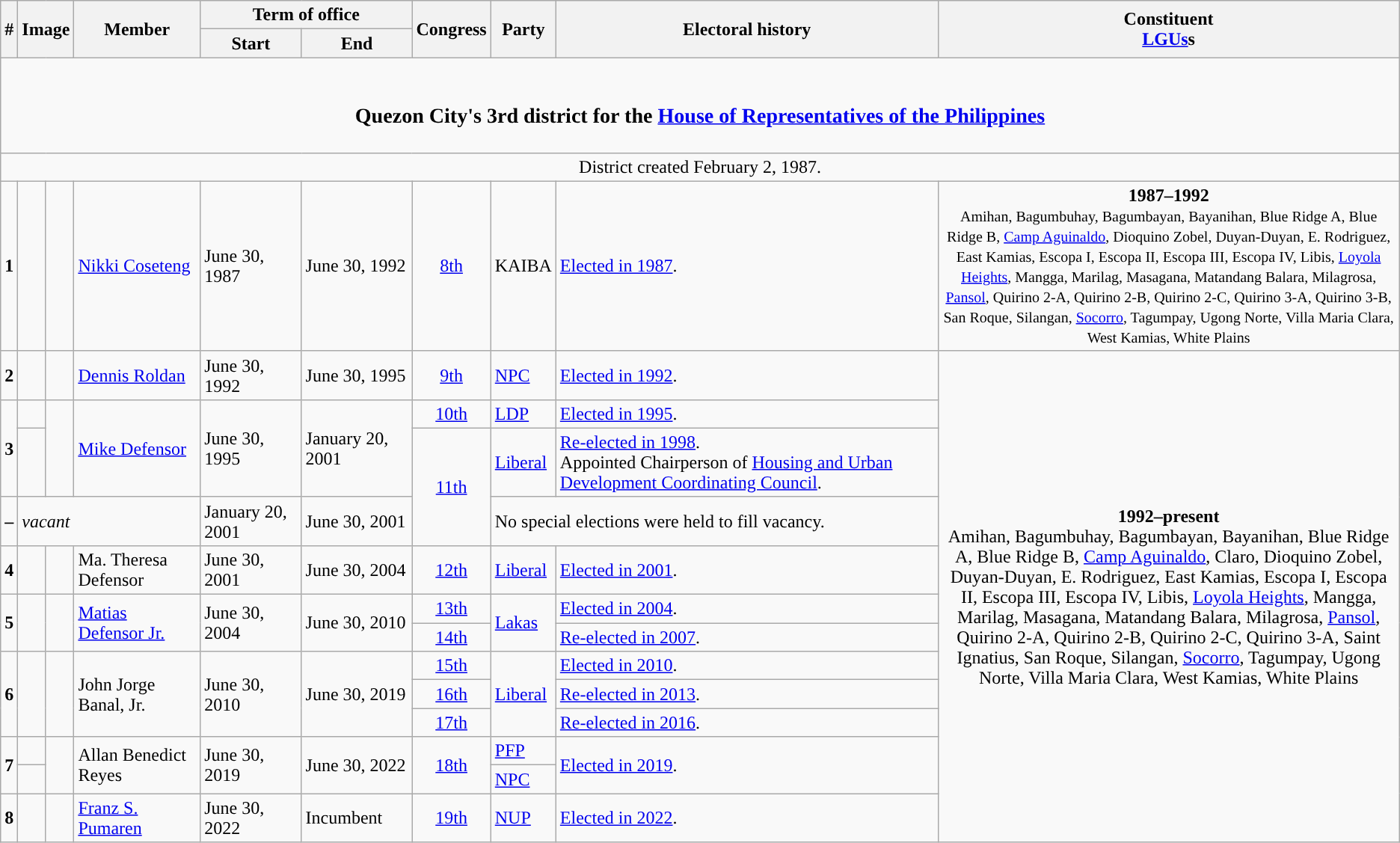<table class="wikitable">
<tr>
<th rowspan="2">#</th>
<th colspan="2" rowspan="2">Image</th>
<th rowspan="2">Member</th>
<th colspan="2">Term of office</th>
<th rowspan="2">Congress</th>
<th rowspan="2">Party</th>
<th rowspan="2">Electoral history</th>
<th width=33% rowspan="2">Constituent<br><a href='#'>LGUs</a>s</th>
</tr>
<tr>
<th>Start</th>
<th>End</th>
</tr>
<tr>
<td colspan="10" style="text-align:center;"><br><h3>Quezon City's 3rd district for the <a href='#'>House of Representatives of the Philippines</a></h3></td>
</tr>
<tr>
<td colspan="10" style="text-align:center;">District created February 2, 1987.</td>
</tr>
<tr>
<td style="text-align:center;"><strong>1</strong></td>
<td style="color:inherit;background:"></td>
<td></td>
<td><a href='#'>Nikki Coseteng</a></td>
<td>June 30, 1987</td>
<td>June 30, 1992</td>
<td style="text-align:center;"><a href='#'>8th</a></td>
<td>KAIBA</td>
<td><a href='#'>Elected in 1987</a>.</td>
<td style="text-align:center;"><strong>1987–1992</strong><br><small>Amihan, Bagumbuhay, Bagumbayan, Bayanihan, Blue Ridge A, Blue Ridge B, <a href='#'>Camp Aguinaldo</a>, Dioquino Zobel, Duyan-Duyan, E. Rodriguez, East Kamias, Escopa I, Escopa II, Escopa III, Escopa IV, Libis, <a href='#'>Loyola Heights</a>, Mangga, Marilag, Masagana, Matandang Balara, Milagrosa, <a href='#'>Pansol</a>, Quirino 2-A, Quirino 2-B, Quirino 2-C, Quirino 3-A, Quirino 3-B, San Roque, Silangan, <a href='#'>Socorro</a>, Tagumpay, Ugong Norte, Villa Maria Clara, West Kamias, White Plains</small></td>
</tr>
<tr>
<td style="text-align:center;"><strong>2</strong></td>
<td style="color:inherit;background:"></td>
<td></td>
<td><a href='#'>Dennis Roldan</a></td>
<td>June 30, 1992</td>
<td>June 30, 1995</td>
<td style="text-align:center;"><a href='#'>9th</a></td>
<td><a href='#'>NPC</a></td>
<td><a href='#'>Elected in 1992</a>.</td>
<td rowspan="13" style="text-align:center;"><strong>1992–present</strong><br>Amihan, Bagumbuhay, Bagumbayan, Bayanihan, Blue Ridge A, Blue Ridge B, <a href='#'>Camp Aguinaldo</a>, Claro, Dioquino Zobel, Duyan-Duyan, E. Rodriguez, East Kamias, Escopa I, Escopa II, Escopa III, Escopa IV, Libis, <a href='#'>Loyola Heights</a>, Mangga, Marilag, Masagana, Matandang Balara, Milagrosa, <a href='#'>Pansol</a>, Quirino 2-A, Quirino 2-B, Quirino 2-C, Quirino 3-A, Saint Ignatius, San Roque, Silangan, <a href='#'>Socorro</a>, Tagumpay, Ugong Norte, Villa Maria Clara, West Kamias, White Plains</td>
</tr>
<tr>
<td style="text-align:center;" rowspan="2"><strong>3</strong></td>
<td style="color:inherit;background:"></td>
<td rowspan="2"></td>
<td rowspan="2"><a href='#'>Mike Defensor</a></td>
<td rowspan="2">June 30, 1995</td>
<td rowspan="2">January 20, 2001</td>
<td style="text-align:center;"><a href='#'>10th</a></td>
<td><a href='#'>LDP</a></td>
<td><a href='#'>Elected in 1995</a>.</td>
</tr>
<tr>
<td style="color:inherit;background:"></td>
<td style="text-align:center;" rowspan="2"><a href='#'>11th</a></td>
<td><a href='#'>Liberal</a></td>
<td><a href='#'>Re-elected in 1998</a>.<br>Appointed Chairperson of <a href='#'>Housing and Urban Development Coordinating Council</a>.</td>
</tr>
<tr>
<td style="text-align:center;"><strong>–</strong></td>
<td colspan="3"><em>vacant</em></td>
<td>January 20, 2001</td>
<td>June 30, 2001</td>
<td colspan="2">No special elections were held to fill vacancy.</td>
</tr>
<tr>
<td style="text-align:center;"><strong>4</strong></td>
<td style="color:inherit;background:"></td>
<td></td>
<td>Ma. Theresa Defensor</td>
<td>June 30, 2001</td>
<td>June 30, 2004</td>
<td style="text-align:center;"><a href='#'>12th</a></td>
<td><a href='#'>Liberal</a></td>
<td><a href='#'>Elected in 2001</a>.</td>
</tr>
<tr>
<td style="text-align:center;" rowspan="2"><strong>5</strong></td>
<td rowspan="2" style="color:inherit;background:"></td>
<td rowspan="2"></td>
<td rowspan="2"><a href='#'>Matias Defensor Jr.</a></td>
<td rowspan="2">June 30, 2004</td>
<td rowspan="2">June 30, 2010</td>
<td style="text-align:center;"><a href='#'>13th</a></td>
<td rowspan="2"><a href='#'>Lakas</a></td>
<td><a href='#'>Elected in 2004</a>.</td>
</tr>
<tr>
<td style="text-align:center;"><a href='#'>14th</a></td>
<td><a href='#'>Re-elected in 2007</a>.</td>
</tr>
<tr>
<td style="text-align:center;"  rowspan="3"><strong>6</strong></td>
<td rowspan="3" style="color:inherit;background:"></td>
<td rowspan="3"></td>
<td rowspan="3">John Jorge Banal, Jr.</td>
<td rowspan="3">June 30, 2010</td>
<td rowspan="3">June 30, 2019</td>
<td style="text-align:center;"><a href='#'>15th</a></td>
<td rowspan="3"><a href='#'>Liberal</a></td>
<td><a href='#'>Elected in 2010</a>.</td>
</tr>
<tr>
<td style="text-align:center;"><a href='#'>16th</a></td>
<td><a href='#'>Re-elected in 2013</a>.</td>
</tr>
<tr>
<td style="text-align:center;"><a href='#'>17th</a></td>
<td><a href='#'>Re-elected in 2016</a>.</td>
</tr>
<tr>
<td style="text-align:center;" rowspan=2><strong>7</strong></td>
<td style="color:inherit;background:"></td>
<td rowspan=2></td>
<td rowspan=2>Allan Benedict Reyes</td>
<td rowspan=2>June 30, 2019</td>
<td rowspan=2>June 30, 2022</td>
<td style="text-align:center;" rowspan=2><a href='#'>18th</a></td>
<td><a href='#'>PFP</a></td>
<td rowspan=2><a href='#'>Elected in 2019</a>.</td>
</tr>
<tr>
<td style="color:inherit;background:"></td>
<td><a href='#'>NPC</a></td>
</tr>
<tr>
<td style="text-align:center;"><strong>8</strong></td>
<td style="color:inherit;background:"></td>
<td></td>
<td><a href='#'>Franz S. Pumaren</a></td>
<td>June 30, 2022</td>
<td>Incumbent</td>
<td style="text-align:center;"><a href='#'>19th</a></td>
<td><a href='#'>NUP</a></td>
<td><a href='#'>Elected in 2022</a>.</td>
</tr>
</table>
